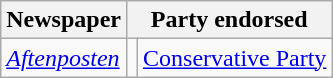<table class="wikitable">
<tr>
<th>Newspaper</th>
<th colspan=2>Party endorsed</th>
</tr>
<tr>
<td rowspan="1"><em><a href='#'>Aftenposten</a></em></td>
<td bgcolor=></td>
<td><a href='#'>Conservative Party</a></td>
</tr>
</table>
